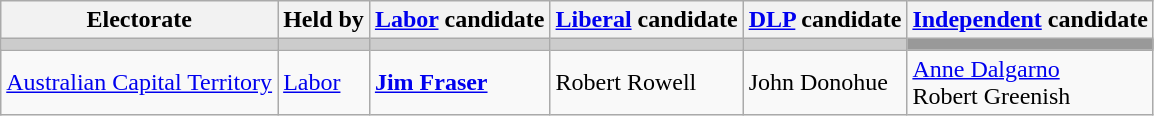<table class="wikitable">
<tr>
<th>Electorate</th>
<th>Held by</th>
<th><a href='#'>Labor</a> candidate</th>
<th><a href='#'>Liberal</a> candidate</th>
<th><a href='#'>DLP</a> candidate</th>
<th><a href='#'>Independent</a> candidate</th>
</tr>
<tr bgcolor="#cccccc">
<td></td>
<td></td>
<td></td>
<td></td>
<td></td>
<td bgcolor="#999999"></td>
</tr>
<tr>
<td><a href='#'>Australian Capital Territory</a></td>
<td><a href='#'>Labor</a></td>
<td><strong><a href='#'>Jim Fraser</a></strong></td>
<td>Robert Rowell</td>
<td>John Donohue</td>
<td><a href='#'>Anne Dalgarno</a><br>Robert Greenish</td>
</tr>
</table>
